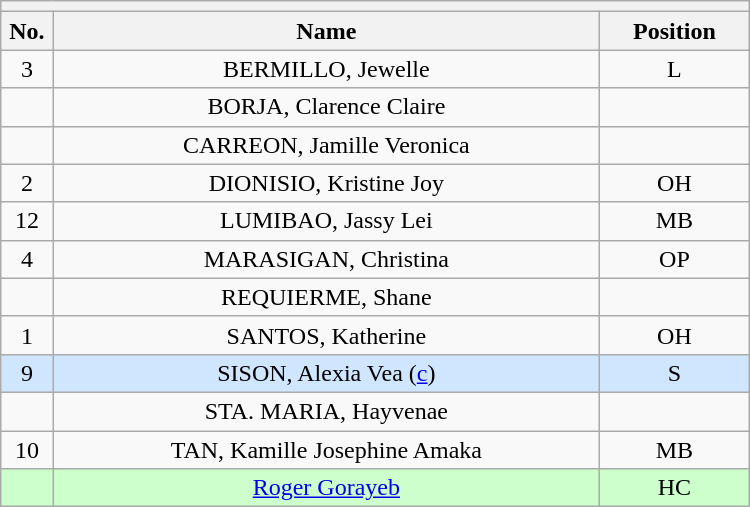<table class="wikitable mw-collapsible mw-collapsed" style="text-align:center; width:500px; border:none">
<tr>
<th style="text-align:center" colspan="3"></th>
</tr>
<tr>
<th style="width:7%">No.</th>
<th>Name</th>
<th style="width:20%">Position</th>
</tr>
<tr>
<td>3</td>
<td>BERMILLO, Jewelle</td>
<td>L</td>
</tr>
<tr>
<td></td>
<td>BORJA, Clarence Claire</td>
<td></td>
</tr>
<tr>
<td></td>
<td>CARREON, Jamille Veronica</td>
<td></td>
</tr>
<tr>
<td>2</td>
<td>DIONISIO, Kristine Joy</td>
<td>OH</td>
</tr>
<tr>
<td>12</td>
<td>LUMIBAO, Jassy Lei</td>
<td>MB</td>
</tr>
<tr>
<td>4</td>
<td>MARASIGAN, Christina</td>
<td>OP</td>
</tr>
<tr>
<td></td>
<td>REQUIERME, Shane</td>
<td></td>
</tr>
<tr>
<td>1</td>
<td>SANTOS, Katherine</td>
<td>OH</td>
</tr>
<tr bgcolor=#DOE6FF>
<td>9</td>
<td>SISON, Alexia  Vea (<a href='#'>c</a>)</td>
<td>S</td>
</tr>
<tr>
<td></td>
<td>STA. MARIA, Hayvenae</td>
<td></td>
</tr>
<tr>
<td>10</td>
<td>TAN, Kamille Josephine Amaka</td>
<td>MB</td>
</tr>
<tr bgcolor=#CCFFCC>
<td></td>
<td><a href='#'>Roger Gorayeb</a></td>
<td>HC</td>
</tr>
</table>
